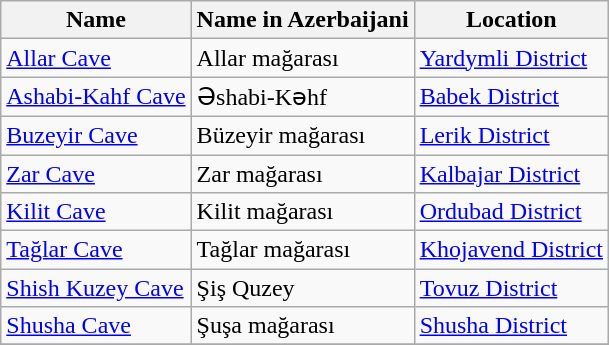<table class="wikitable">
<tr>
<th>Name</th>
<th>Name in Azerbaijani</th>
<th>Location</th>
</tr>
<tr>
<td><a href='#'>Allar Cave</a></td>
<td>Allar mağarası</td>
<td><a href='#'>Yardymli District</a></td>
</tr>
<tr>
<td><a href='#'>Ashabi-Kahf Cave</a></td>
<td>Əshabi-Kəhf</td>
<td><a href='#'>Babek District</a></td>
</tr>
<tr>
<td><a href='#'>Buzeyir Cave</a></td>
<td>Büzeyir mağarası</td>
<td><a href='#'>Lerik District</a></td>
</tr>
<tr>
<td><a href='#'>Zar Cave</a></td>
<td>Zar mağarası</td>
<td><a href='#'>Kalbajar District</a></td>
</tr>
<tr>
<td><a href='#'>Kilit Cave</a></td>
<td>Kilit mağarası</td>
<td><a href='#'>Ordubad District</a></td>
</tr>
<tr>
<td><a href='#'>Tağlar Cave</a></td>
<td>Tağlar mağarası</td>
<td><a href='#'>Khojavend District</a></td>
</tr>
<tr>
<td><a href='#'>Shish Kuzey Cave</a></td>
<td>Şiş Quzey</td>
<td><a href='#'>Tovuz District</a></td>
</tr>
<tr>
<td><a href='#'>Shusha Cave</a></td>
<td>Şuşa mağarası</td>
<td><a href='#'>Shusha District</a></td>
</tr>
<tr>
</tr>
</table>
